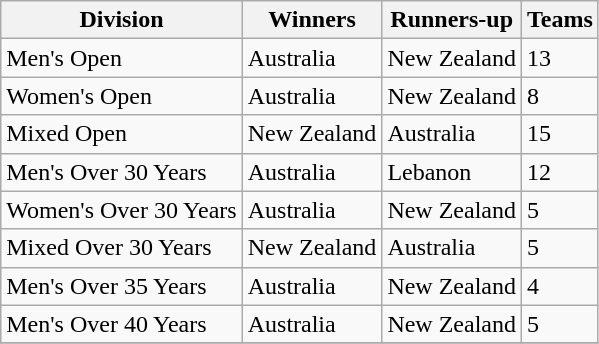<table class="wikitable">
<tr>
<th>Division</th>
<th>Winners</th>
<th>Runners-up</th>
<th>Teams</th>
</tr>
<tr>
<td>Men's Open</td>
<td>Australia</td>
<td>New Zealand</td>
<td>13</td>
</tr>
<tr>
<td>Women's Open</td>
<td>Australia</td>
<td>New Zealand</td>
<td>8</td>
</tr>
<tr>
<td>Mixed Open</td>
<td>New Zealand</td>
<td>Australia</td>
<td>15</td>
</tr>
<tr>
<td>Men's Over 30 Years</td>
<td>Australia</td>
<td>Lebanon</td>
<td>12</td>
</tr>
<tr>
<td>Women's Over 30 Years</td>
<td>Australia</td>
<td>New Zealand</td>
<td>5</td>
</tr>
<tr>
<td>Mixed Over 30 Years</td>
<td>New Zealand</td>
<td>Australia</td>
<td>5</td>
</tr>
<tr>
<td>Men's Over 35 Years</td>
<td>Australia</td>
<td>New Zealand</td>
<td>4</td>
</tr>
<tr>
<td>Men's Over 40 Years</td>
<td>Australia</td>
<td>New Zealand</td>
<td>5</td>
</tr>
<tr>
</tr>
</table>
